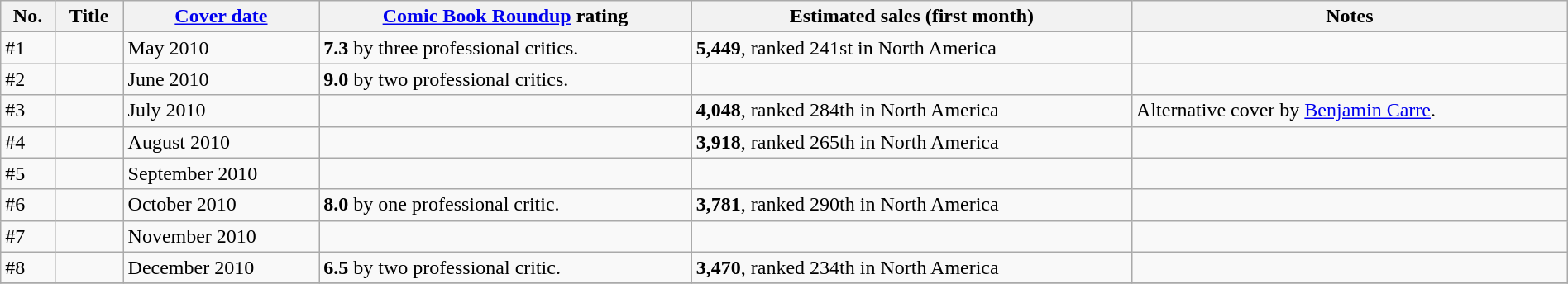<table class="wikitable" width=100%>
<tr>
<th>No.</th>
<th>Title</th>
<th><a href='#'>Cover date</a></th>
<th><a href='#'>Comic Book Roundup</a> rating</th>
<th>Estimated sales (first month)</th>
<th>Notes</th>
</tr>
<tr>
<td>#1</td>
<td></td>
<td>May 2010</td>
<td><strong>7.3</strong> by three professional critics.</td>
<td><strong>5,449</strong>, ranked 241st in North America</td>
<td></td>
</tr>
<tr>
<td>#2</td>
<td></td>
<td>June 2010</td>
<td><strong>9.0</strong> by two professional critics.</td>
<td></td>
<td></td>
</tr>
<tr>
<td>#3</td>
<td></td>
<td>July 2010</td>
<td></td>
<td><strong>4,048</strong>, ranked 284th in North America</td>
<td>Alternative cover by <a href='#'>Benjamin Carre</a>.</td>
</tr>
<tr>
<td>#4</td>
<td></td>
<td>August 2010</td>
<td></td>
<td><strong>3,918</strong>, ranked 265th in North America</td>
<td></td>
</tr>
<tr>
<td>#5</td>
<td></td>
<td>September 2010</td>
<td></td>
<td></td>
<td></td>
</tr>
<tr>
<td>#6</td>
<td></td>
<td>October 2010</td>
<td><strong>8.0</strong> by one professional critic.</td>
<td><strong>3,781</strong>, ranked 290th in North America</td>
<td></td>
</tr>
<tr>
<td>#7</td>
<td></td>
<td>November 2010</td>
<td></td>
<td></td>
<td></td>
</tr>
<tr>
<td>#8</td>
<td></td>
<td>December 2010</td>
<td><strong>6.5</strong> by two professional critic.</td>
<td><strong>3,470</strong>, ranked 234th in North America</td>
<td></td>
</tr>
<tr>
</tr>
</table>
